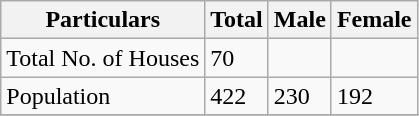<table class="wikitable sortable">
<tr>
<th>Particulars</th>
<th>Total</th>
<th>Male</th>
<th>Female</th>
</tr>
<tr>
<td>Total No. of Houses</td>
<td>70</td>
<td></td>
<td></td>
</tr>
<tr>
<td>Population</td>
<td>422</td>
<td>230</td>
<td>192</td>
</tr>
<tr>
</tr>
</table>
